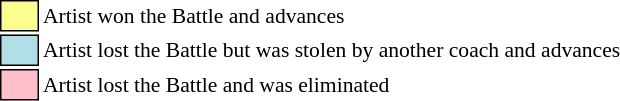<table class="toccolours" style="font-size: 90%; white-space: nowrap;">
<tr>
<td style="background-color:#fdfc8f; border: 1px solid black">      </td>
<td>Artist won the Battle and advances</td>
</tr>
<tr>
<td style="background-color:#B0E0E6;; border: 1px solid black">      </td>
<td>Artist lost the Battle but was stolen by another coach and advances</td>
</tr>
<tr>
<td style="background-color:pink; border: 1px solid black">      </td>
<td>Artist lost the Battle and was eliminated</td>
</tr>
<tr>
</tr>
</table>
